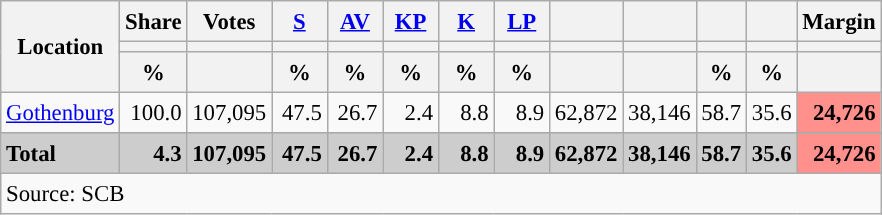<table class="wikitable sortable" style="text-align:right; font-size:95%; line-height:20px;">
<tr>
<th rowspan="3">Location</th>
<th>Share</th>
<th>Votes</th>
<th width="30px" class="unsortable"><a href='#'>S</a></th>
<th width="30px" class="unsortable"><a href='#'>AV</a></th>
<th width="30px" class="unsortable"><a href='#'>KP</a></th>
<th width="30px" class="unsortable"><a href='#'>K</a></th>
<th width="30px" class="unsortable"><a href='#'>LP</a></th>
<th></th>
<th></th>
<th></th>
<th></th>
<th>Margin</th>
</tr>
<tr>
<th></th>
<th></th>
<th style="background:"></th>
<th style="background:"></th>
<th style="background:"></th>
<th style="background:"></th>
<th style="background:"></th>
<th style="background:"></th>
<th style="background:"></th>
<th style="background:"></th>
<th style="background:"></th>
<th></th>
</tr>
<tr>
<th data-sort-type="number">%</th>
<th></th>
<th data-sort-type="number">%</th>
<th data-sort-type="number">%</th>
<th data-sort-type="number">%</th>
<th data-sort-type="number">%</th>
<th data-sort-type="number">%</th>
<th></th>
<th></th>
<th data-sort-type="number">%</th>
<th data-sort-type="number">%</th>
<th></th>
</tr>
<tr>
<td align=left><a href='#'>Gothenburg</a></td>
<td>100.0</td>
<td>107,095</td>
<td>47.5</td>
<td>26.7</td>
<td>2.4</td>
<td>8.8</td>
<td>8.9</td>
<td>62,872</td>
<td>38,146</td>
<td>58.7</td>
<td>35.6</td>
<td bgcolor=#ff908c><strong>24,726</strong></td>
</tr>
<tr>
</tr>
<tr style="background:#CDCDCD;">
<td align=left><strong>Total</strong></td>
<td><strong>4.3</strong></td>
<td><strong>107,095</strong></td>
<td><strong>47.5</strong></td>
<td><strong>26.7</strong></td>
<td><strong>2.4</strong></td>
<td><strong>8.8</strong></td>
<td><strong>8.9</strong></td>
<td><strong>62,872</strong></td>
<td><strong>38,146</strong></td>
<td><strong>58.7</strong></td>
<td><strong>35.6</strong></td>
<td bgcolor=#ff908c><strong>24,726</strong></td>
</tr>
<tr>
<td align=left colspan=13>Source: SCB </td>
</tr>
</table>
